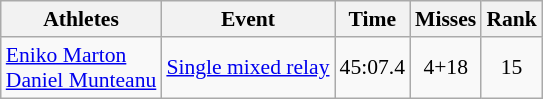<table class="wikitable" style="font-size:90%">
<tr>
<th>Athletes</th>
<th>Event</th>
<th>Time</th>
<th>Misses</th>
<th>Rank</th>
</tr>
<tr align=center>
<td align=left><a href='#'>Eniko Marton</a><br><a href='#'>Daniel Munteanu</a></td>
<td align=left><a href='#'>Single mixed relay</a></td>
<td>45:07.4</td>
<td>4+18</td>
<td>15</td>
</tr>
</table>
